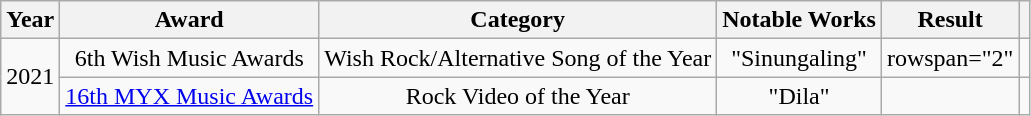<table class="wikitable">
<tr>
<th>Year</th>
<th>Award</th>
<th>Category</th>
<th>Notable Works</th>
<th>Result</th>
<th class="unsortable"></th>
</tr>
<tr>
<td style="text-align:center;" rowspan="2">2021</td>
<td style="text-align:center;">6th Wish Music Awards</td>
<td style="text-align:center;">Wish Rock/Alternative Song of the Year</td>
<td style="text-align:center;">"Sinungaling"</td>
<td>rowspan="2"</td>
<td style="text-align:center;"></td>
</tr>
<tr>
<td style="text-align:center;"><a href='#'>16th MYX Music Awards</a></td>
<td style="text-align:center;">Rock Video of the Year</td>
<td style="text-align:center;">"Dila"</td>
<td></td>
</tr>
</table>
